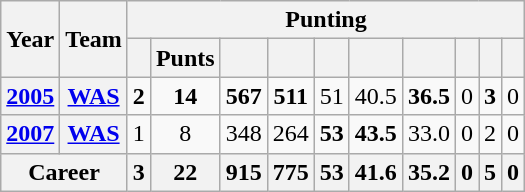<table class=wikitable style="text-align:center;">
<tr>
<th rowspan="2">Year</th>
<th rowspan="2">Team</th>
<th colspan="10">Punting</th>
</tr>
<tr>
<th></th>
<th>Punts</th>
<th></th>
<th></th>
<th></th>
<th></th>
<th></th>
<th></th>
<th></th>
<th></th>
</tr>
<tr>
<th><a href='#'>2005</a></th>
<th><a href='#'>WAS</a></th>
<td><strong>2</strong></td>
<td><strong>14</strong></td>
<td><strong>567</strong></td>
<td><strong>511</strong></td>
<td>51</td>
<td>40.5</td>
<td><strong>36.5</strong></td>
<td>0</td>
<td><strong>3</strong></td>
<td>0</td>
</tr>
<tr>
<th><a href='#'>2007</a></th>
<th><a href='#'>WAS</a></th>
<td>1</td>
<td>8</td>
<td>348</td>
<td>264</td>
<td><strong>53</strong></td>
<td><strong>43.5</strong></td>
<td>33.0</td>
<td>0</td>
<td>2</td>
<td>0</td>
</tr>
<tr>
<th colspan="2">Career</th>
<th>3</th>
<th>22</th>
<th>915</th>
<th>775</th>
<th>53</th>
<th>41.6</th>
<th>35.2</th>
<th>0</th>
<th>5</th>
<th>0</th>
</tr>
</table>
